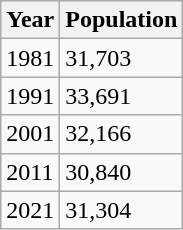<table class="wikitable">
<tr>
<th>Year</th>
<th>Population</th>
</tr>
<tr>
<td>1981</td>
<td>31,703</td>
</tr>
<tr>
<td>1991</td>
<td>33,691</td>
</tr>
<tr>
<td>2001</td>
<td>32,166</td>
</tr>
<tr>
<td>2011</td>
<td>30,840</td>
</tr>
<tr>
<td>2021</td>
<td>31,304</td>
</tr>
</table>
